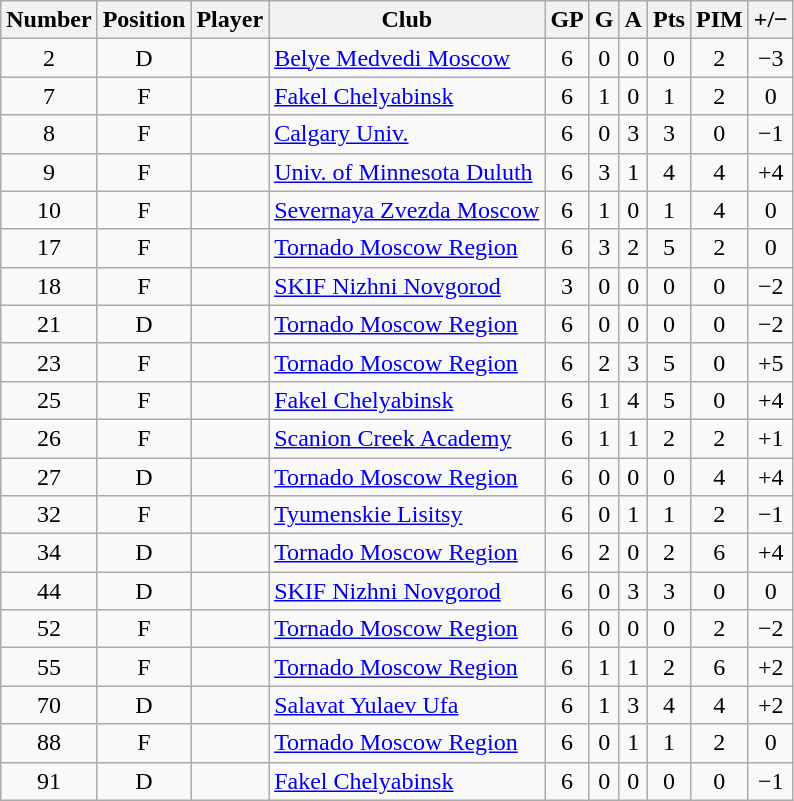<table class="wikitable sortable" style="text-align: center;">
<tr>
<th>Number</th>
<th>Position</th>
<th>Player</th>
<th>Club</th>
<th>GP</th>
<th>G</th>
<th>A</th>
<th>Pts</th>
<th>PIM</th>
<th>+/−</th>
</tr>
<tr>
<td>2</td>
<td>D</td>
<td align=left></td>
<td align=left> <a href='#'>Belye Medvedi Moscow</a></td>
<td>6</td>
<td>0</td>
<td>0</td>
<td>0</td>
<td>2</td>
<td>−3</td>
</tr>
<tr>
<td>7</td>
<td>F</td>
<td align=left></td>
<td align=left> <a href='#'>Fakel Chelyabinsk</a></td>
<td>6</td>
<td>1</td>
<td>0</td>
<td>1</td>
<td>2</td>
<td>0</td>
</tr>
<tr>
<td>8</td>
<td>F</td>
<td align=left></td>
<td align=left> <a href='#'>Calgary Univ.</a></td>
<td>6</td>
<td>0</td>
<td>3</td>
<td>3</td>
<td>0</td>
<td>−1</td>
</tr>
<tr>
<td>9</td>
<td>F</td>
<td align=left></td>
<td align=left> <a href='#'>Univ. of Minnesota Duluth</a></td>
<td>6</td>
<td>3</td>
<td>1</td>
<td>4</td>
<td>4</td>
<td>+4</td>
</tr>
<tr>
<td>10</td>
<td>F</td>
<td align=left></td>
<td align=left> <a href='#'>Severnaya Zvezda Moscow</a></td>
<td>6</td>
<td>1</td>
<td>0</td>
<td>1</td>
<td>4</td>
<td>0</td>
</tr>
<tr>
<td>17</td>
<td>F</td>
<td align=left></td>
<td align=left> <a href='#'>Tornado Moscow Region</a></td>
<td>6</td>
<td>3</td>
<td>2</td>
<td>5</td>
<td>2</td>
<td>0</td>
</tr>
<tr>
<td>18</td>
<td>F</td>
<td align=left></td>
<td align=left> <a href='#'>SKIF Nizhni Novgorod</a></td>
<td>3</td>
<td>0</td>
<td>0</td>
<td>0</td>
<td>0</td>
<td>−2</td>
</tr>
<tr>
<td>21</td>
<td>D</td>
<td align=left></td>
<td align=left> <a href='#'>Tornado Moscow Region</a></td>
<td>6</td>
<td>0</td>
<td>0</td>
<td>0</td>
<td>0</td>
<td>−2</td>
</tr>
<tr>
<td>23</td>
<td>F</td>
<td align=left></td>
<td align=left> <a href='#'>Tornado Moscow Region</a></td>
<td>6</td>
<td>2</td>
<td>3</td>
<td>5</td>
<td>0</td>
<td>+5</td>
</tr>
<tr>
<td>25</td>
<td>F</td>
<td align=left></td>
<td align=left> <a href='#'>Fakel Chelyabinsk</a></td>
<td>6</td>
<td>1</td>
<td>4</td>
<td>5</td>
<td>0</td>
<td>+4</td>
</tr>
<tr>
<td>26</td>
<td>F</td>
<td align=left></td>
<td align=left> <a href='#'>Scanion Creek Academy</a></td>
<td>6</td>
<td>1</td>
<td>1</td>
<td>2</td>
<td>2</td>
<td>+1</td>
</tr>
<tr>
<td>27</td>
<td>D</td>
<td align=left></td>
<td align=left> <a href='#'>Tornado Moscow Region</a></td>
<td>6</td>
<td>0</td>
<td>0</td>
<td>0</td>
<td>4</td>
<td>+4</td>
</tr>
<tr>
<td>32</td>
<td>F</td>
<td align=left></td>
<td align=left> <a href='#'>Tyumenskie Lisitsy</a></td>
<td>6</td>
<td>0</td>
<td>1</td>
<td>1</td>
<td>2</td>
<td>−1</td>
</tr>
<tr>
<td>34</td>
<td>D</td>
<td align=left></td>
<td align=left> <a href='#'>Tornado Moscow Region</a></td>
<td>6</td>
<td>2</td>
<td>0</td>
<td>2</td>
<td>6</td>
<td>+4</td>
</tr>
<tr>
<td>44</td>
<td>D</td>
<td align=left></td>
<td align=left> <a href='#'>SKIF Nizhni Novgorod</a></td>
<td>6</td>
<td>0</td>
<td>3</td>
<td>3</td>
<td>0</td>
<td>0</td>
</tr>
<tr>
<td>52</td>
<td>F</td>
<td align=left></td>
<td align=left> <a href='#'>Tornado Moscow Region</a></td>
<td>6</td>
<td>0</td>
<td>0</td>
<td>0</td>
<td>2</td>
<td>−2</td>
</tr>
<tr>
<td>55</td>
<td>F</td>
<td align=left></td>
<td align=left> <a href='#'>Tornado Moscow Region</a></td>
<td>6</td>
<td>1</td>
<td>1</td>
<td>2</td>
<td>6</td>
<td>+2</td>
</tr>
<tr>
<td>70</td>
<td>D</td>
<td align=left></td>
<td align=left> <a href='#'>Salavat Yulaev Ufa</a></td>
<td>6</td>
<td>1</td>
<td>3</td>
<td>4</td>
<td>4</td>
<td>+2</td>
</tr>
<tr>
<td>88</td>
<td>F</td>
<td align=left></td>
<td align=left> <a href='#'>Tornado Moscow Region</a></td>
<td>6</td>
<td>0</td>
<td>1</td>
<td>1</td>
<td>2</td>
<td>0</td>
</tr>
<tr>
<td>91</td>
<td>D</td>
<td align=left></td>
<td align=left> <a href='#'>Fakel Chelyabinsk</a></td>
<td>6</td>
<td>0</td>
<td>0</td>
<td>0</td>
<td>0</td>
<td>−1</td>
</tr>
</table>
